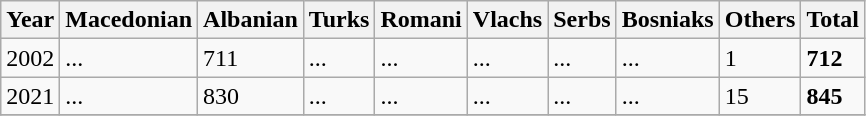<table class="wikitable">
<tr>
<th>Year</th>
<th>Macedonian</th>
<th>Albanian</th>
<th>Turks</th>
<th>Romani</th>
<th>Vlachs</th>
<th>Serbs</th>
<th>Bosniaks</th>
<th><abbr>Others</abbr></th>
<th>Total</th>
</tr>
<tr>
<td>2002</td>
<td>...</td>
<td>711</td>
<td>...</td>
<td>...</td>
<td>...</td>
<td>...</td>
<td>...</td>
<td>1</td>
<td><strong>712</strong></td>
</tr>
<tr>
<td>2021</td>
<td>...</td>
<td>830</td>
<td>...</td>
<td>...</td>
<td>...</td>
<td>...</td>
<td>...</td>
<td>15</td>
<td><strong>845</strong></td>
</tr>
<tr>
</tr>
</table>
